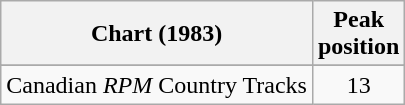<table class="wikitable sortable">
<tr>
<th align="left">Chart (1983)</th>
<th align="center">Peak<br>position</th>
</tr>
<tr>
</tr>
<tr>
</tr>
<tr>
<td align="left">Canadian <em>RPM</em> Country Tracks</td>
<td align="center">13</td>
</tr>
</table>
